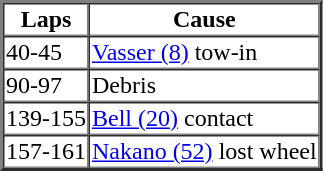<table border=2 cellspacing=0>
<tr>
<th>Laps</th>
<th>Cause</th>
</tr>
<tr>
<td>40-45</td>
<td><a href='#'>Vasser (8)</a> tow-in</td>
</tr>
<tr>
<td>90-97</td>
<td>Debris</td>
</tr>
<tr>
<td>139-155</td>
<td><a href='#'>Bell (20)</a> contact</td>
</tr>
<tr>
<td>157-161</td>
<td><a href='#'>Nakano (52)</a> lost wheel</td>
</tr>
</table>
